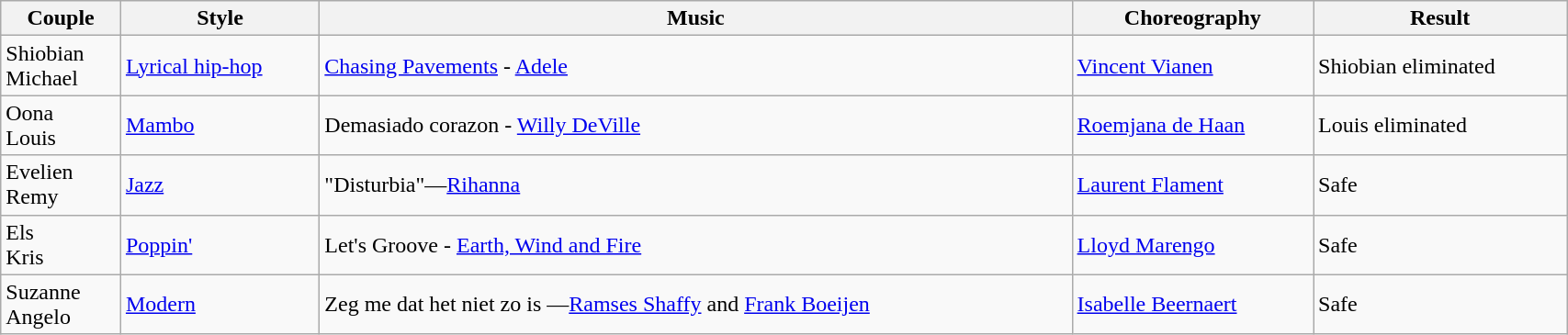<table class="wikitable" width="90%">
<tr>
<th>Couple</th>
<th>Style</th>
<th>Music</th>
<th>Choreography</th>
<th>Result</th>
</tr>
<tr>
<td>Shiobian<br>Michael</td>
<td><a href='#'>Lyrical hip-hop</a></td>
<td><a href='#'>Chasing Pavements</a> - <a href='#'>Adele</a></td>
<td><a href='#'>Vincent Vianen</a></td>
<td>Shiobian eliminated</td>
</tr>
<tr>
<td>Oona<br>Louis</td>
<td><a href='#'>Mambo</a></td>
<td>Demasiado corazon - <a href='#'>Willy DeVille</a></td>
<td><a href='#'>Roemjana de Haan</a></td>
<td>Louis eliminated</td>
</tr>
<tr>
<td>Evelien<br>Remy</td>
<td><a href='#'>Jazz</a></td>
<td>"Disturbia"—<a href='#'>Rihanna</a></td>
<td><a href='#'>Laurent Flament</a></td>
<td>Safe</td>
</tr>
<tr>
<td>Els<br>Kris</td>
<td><a href='#'>Poppin'</a></td>
<td>Let's Groove - <a href='#'>Earth, Wind and Fire</a></td>
<td><a href='#'>Lloyd Marengo</a></td>
<td>Safe</td>
</tr>
<tr>
<td>Suzanne<br>Angelo</td>
<td><a href='#'>Modern</a></td>
<td>Zeg me dat het niet zo is —<a href='#'>Ramses Shaffy</a> and <a href='#'>Frank Boeijen</a></td>
<td><a href='#'>Isabelle Beernaert</a></td>
<td>Safe</td>
</tr>
</table>
